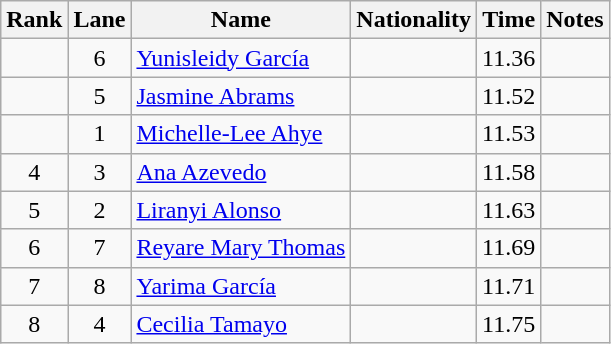<table class="wikitable sortable" style="text-align:center">
<tr>
<th>Rank</th>
<th>Lane</th>
<th>Name</th>
<th>Nationality</th>
<th>Time</th>
<th>Notes</th>
</tr>
<tr>
<td></td>
<td>6</td>
<td align=left><a href='#'>Yunisleidy García</a></td>
<td align=left></td>
<td>11.36</td>
<td></td>
</tr>
<tr>
<td></td>
<td>5</td>
<td align=left><a href='#'>Jasmine Abrams</a></td>
<td align=left></td>
<td>11.52</td>
<td></td>
</tr>
<tr>
<td></td>
<td>1</td>
<td align=left><a href='#'>Michelle-Lee Ahye</a></td>
<td align=left></td>
<td>11.53</td>
<td></td>
</tr>
<tr>
<td>4</td>
<td>3</td>
<td align=left><a href='#'>Ana Azevedo</a></td>
<td align=left></td>
<td>11.58</td>
<td></td>
</tr>
<tr>
<td>5</td>
<td>2</td>
<td align=left><a href='#'>Liranyi Alonso</a></td>
<td align=left></td>
<td>11.63</td>
<td></td>
</tr>
<tr>
<td>6</td>
<td>7</td>
<td align=left><a href='#'>Reyare Mary Thomas</a></td>
<td align=left></td>
<td>11.69</td>
<td></td>
</tr>
<tr>
<td>7</td>
<td>8</td>
<td align=left><a href='#'>Yarima García</a></td>
<td align=left></td>
<td>11.71</td>
<td></td>
</tr>
<tr>
<td>8</td>
<td>4</td>
<td align=left><a href='#'>Cecilia Tamayo</a></td>
<td align=left></td>
<td>11.75</td>
<td></td>
</tr>
</table>
